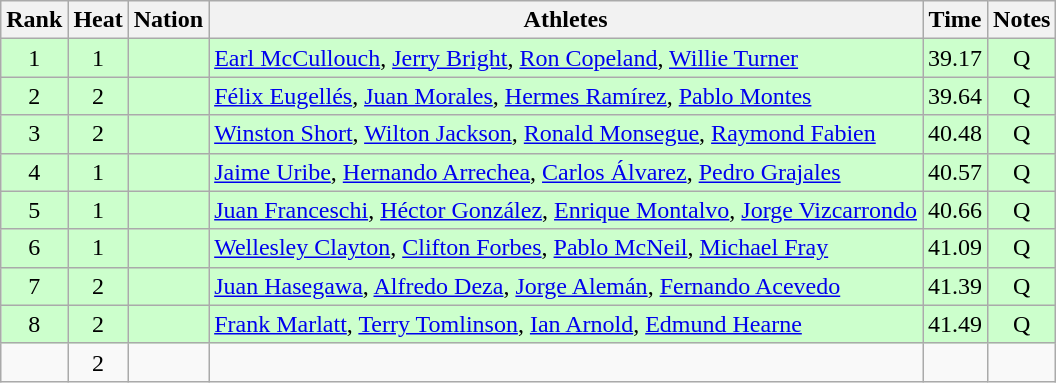<table class="wikitable sortable" style="text-align:center">
<tr>
<th>Rank</th>
<th>Heat</th>
<th>Nation</th>
<th>Athletes</th>
<th>Time</th>
<th>Notes</th>
</tr>
<tr bgcolor=ccffcc>
<td>1</td>
<td>1</td>
<td align=left></td>
<td align=left><a href='#'>Earl McCullouch</a>, <a href='#'>Jerry Bright</a>, <a href='#'>Ron Copeland</a>, <a href='#'>Willie Turner</a></td>
<td>39.17</td>
<td>Q</td>
</tr>
<tr bgcolor=ccffcc>
<td>2</td>
<td>2</td>
<td align=left></td>
<td align=left><a href='#'>Félix Eugellés</a>, <a href='#'>Juan Morales</a>, <a href='#'>Hermes Ramírez</a>, <a href='#'>Pablo Montes</a></td>
<td>39.64</td>
<td>Q</td>
</tr>
<tr bgcolor=ccffcc>
<td>3</td>
<td>2</td>
<td align=left></td>
<td align=left><a href='#'>Winston Short</a>, <a href='#'>Wilton Jackson</a>, <a href='#'>Ronald Monsegue</a>, <a href='#'>Raymond Fabien</a></td>
<td>40.48</td>
<td>Q</td>
</tr>
<tr bgcolor=ccffcc>
<td>4</td>
<td>1</td>
<td align=left></td>
<td align=left><a href='#'>Jaime Uribe</a>, <a href='#'>Hernando Arrechea</a>, <a href='#'>Carlos Álvarez</a>, <a href='#'>Pedro Grajales</a></td>
<td>40.57</td>
<td>Q</td>
</tr>
<tr bgcolor=ccffcc>
<td>5</td>
<td>1</td>
<td align=left></td>
<td align=left><a href='#'>Juan Franceschi</a>, <a href='#'>Héctor González</a>, <a href='#'>Enrique Montalvo</a>, <a href='#'>Jorge Vizcarrondo</a></td>
<td>40.66</td>
<td>Q</td>
</tr>
<tr bgcolor=ccffcc>
<td>6</td>
<td>1</td>
<td align=left></td>
<td align=left><a href='#'>Wellesley Clayton</a>, <a href='#'>Clifton Forbes</a>, <a href='#'>Pablo McNeil</a>, <a href='#'>Michael Fray</a></td>
<td>41.09</td>
<td>Q</td>
</tr>
<tr bgcolor=ccffcc>
<td>7</td>
<td>2</td>
<td align=left></td>
<td align=left><a href='#'>Juan Hasegawa</a>, <a href='#'>Alfredo Deza</a>, <a href='#'>Jorge Alemán</a>, <a href='#'>Fernando Acevedo</a></td>
<td>41.39</td>
<td>Q</td>
</tr>
<tr bgcolor=ccffcc>
<td>8</td>
<td>2</td>
<td align=left></td>
<td align=left><a href='#'>Frank Marlatt</a>, <a href='#'>Terry Tomlinson</a>, <a href='#'>Ian Arnold</a>, <a href='#'>Edmund Hearne</a></td>
<td>41.49</td>
<td>Q</td>
</tr>
<tr>
<td></td>
<td>2</td>
<td align=left></td>
<td align=left></td>
<td></td>
<td></td>
</tr>
</table>
